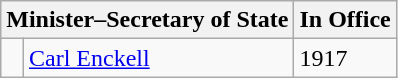<table class="wikitable">
<tr>
<th colspan="2">Minister–Secretary of State</th>
<th>In Office</th>
</tr>
<tr>
<td></td>
<td><a href='#'>Carl Enckell</a></td>
<td>1917</td>
</tr>
</table>
